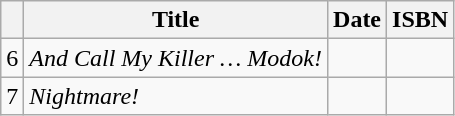<table class="wikitable">
<tr>
<th></th>
<th>Title</th>
<th>Date</th>
<th>ISBN</th>
</tr>
<tr>
<td>6</td>
<td><em>And Call My Killer … Modok!</em></td>
<td></td>
<td></td>
</tr>
<tr>
<td>7</td>
<td><em>Nightmare!</em></td>
<td></td>
<td></td>
</tr>
</table>
